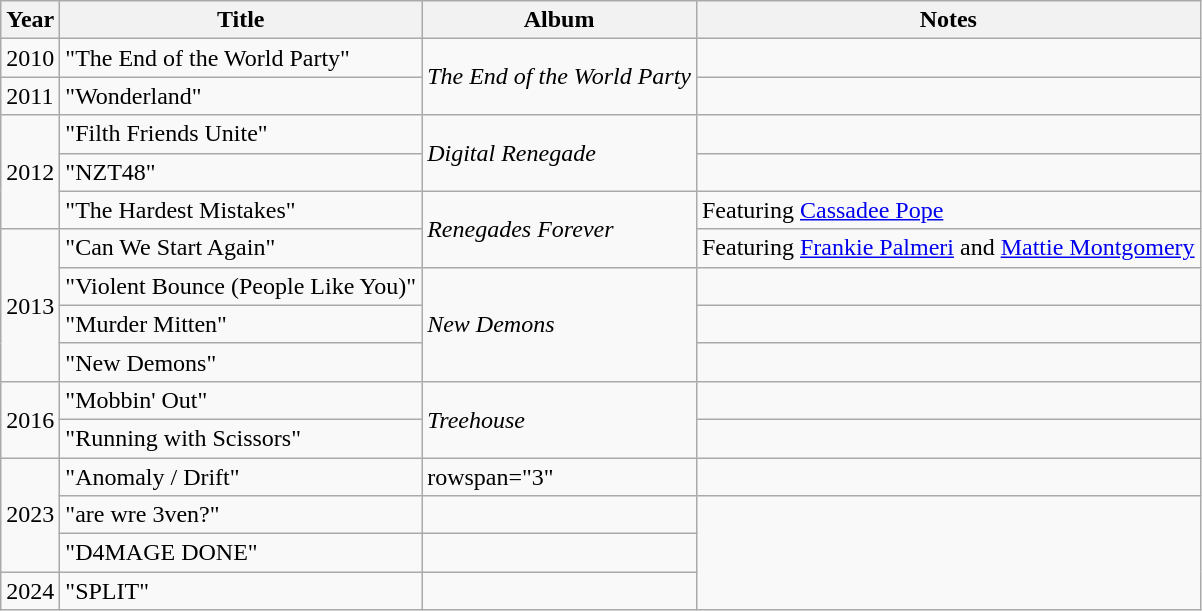<table class="wikitable">
<tr>
<th>Year</th>
<th>Title</th>
<th>Album</th>
<th>Notes</th>
</tr>
<tr>
<td>2010</td>
<td>"The End of the World Party"</td>
<td rowspan="2"><em>The End of the World Party</em></td>
<td></td>
</tr>
<tr>
<td>2011</td>
<td>"Wonderland"</td>
<td></td>
</tr>
<tr>
<td rowspan="3">2012</td>
<td>"Filth Friends Unite"</td>
<td rowspan="2"><em>Digital Renegade</em></td>
<td></td>
</tr>
<tr>
<td>"NZT48"</td>
<td></td>
</tr>
<tr>
<td>"The Hardest Mistakes"</td>
<td rowspan="2"><em>Renegades Forever</em></td>
<td>Featuring <a href='#'>Cassadee Pope</a></td>
</tr>
<tr>
<td rowspan="4">2013</td>
<td>"Can We Start Again"</td>
<td>Featuring <a href='#'>Frankie Palmeri</a> and <a href='#'>Mattie Montgomery</a></td>
</tr>
<tr>
<td>"Violent Bounce (People Like You)"</td>
<td rowspan="3"><em>New Demons</em></td>
<td></td>
</tr>
<tr>
<td>"Murder Mitten"</td>
<td></td>
</tr>
<tr>
<td>"New Demons"</td>
<td></td>
</tr>
<tr>
<td rowspan="2">2016</td>
<td>"Mobbin' Out"</td>
<td rowspan="2"><em>Treehouse</em></td>
<td></td>
</tr>
<tr>
<td>"Running with Scissors"</td>
<td></td>
</tr>
<tr>
<td rowspan="3">2023</td>
<td>"Anomaly / Drift"</td>
<td>rowspan="3" </td>
<td></td>
</tr>
<tr>
<td>"are wre 3ven?"</td>
<td></td>
</tr>
<tr>
<td>"D4MAGE DONE"</td>
<td></td>
</tr>
<tr>
<td>2024</td>
<td>"SPLIT"</td>
<td></td>
</tr>
</table>
